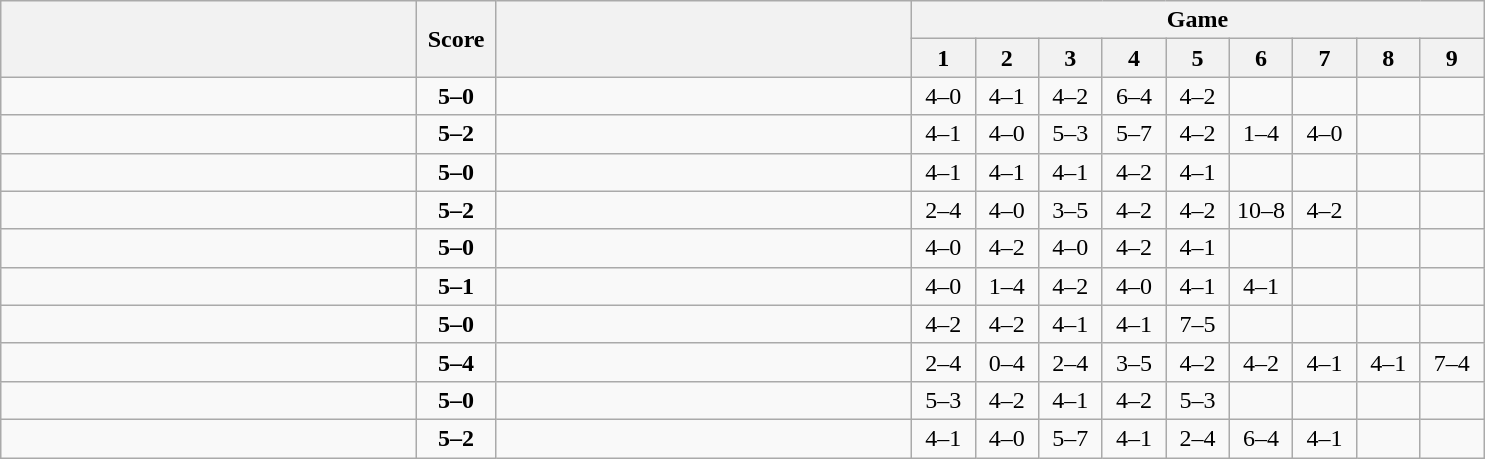<table class="wikitable" style="text-align: center;">
<tr>
<th rowspan=2 align="right" width="270"></th>
<th rowspan=2 width="45">Score</th>
<th rowspan=2 align="left" width="270"></th>
<th colspan=9>Game</th>
</tr>
<tr>
<th width="35">1</th>
<th width="35">2</th>
<th width="35">3</th>
<th width="35">4</th>
<th width="35">5</th>
<th width="35">6</th>
<th width="35">7</th>
<th width="35">8</th>
<th width="35">9</th>
</tr>
<tr>
<td align=left><strong><br></strong></td>
<td align=center><strong>5–0</strong></td>
<td align=left><br></td>
<td>4–0</td>
<td>4–1</td>
<td>4–2</td>
<td>6–4</td>
<td>4–2</td>
<td></td>
<td></td>
<td></td>
<td></td>
</tr>
<tr>
<td align=left><strong><br></strong></td>
<td align=center><strong>5–2</strong></td>
<td align=left><br></td>
<td>4–1</td>
<td>4–0</td>
<td>5–3</td>
<td>5–7</td>
<td>4–2</td>
<td>1–4</td>
<td>4–0</td>
<td></td>
<td></td>
</tr>
<tr>
<td align=left><strong><br></strong></td>
<td align=center><strong>5–0</strong></td>
<td align=left><br></td>
<td>4–1</td>
<td>4–1</td>
<td>4–1</td>
<td>4–2</td>
<td>4–1</td>
<td></td>
<td></td>
<td></td>
<td></td>
</tr>
<tr>
<td align=left><strong><br></strong></td>
<td align=center><strong>5–2</strong></td>
<td align=left><br></td>
<td>2–4</td>
<td>4–0</td>
<td>3–5</td>
<td>4–2</td>
<td>4–2</td>
<td>10–8</td>
<td>4–2</td>
<td></td>
<td></td>
</tr>
<tr>
<td align=left><strong><br></strong></td>
<td align=center><strong>5–0</strong></td>
<td align=left><br></td>
<td>4–0</td>
<td>4–2</td>
<td>4–0</td>
<td>4–2</td>
<td>4–1</td>
<td></td>
<td></td>
<td></td>
<td></td>
</tr>
<tr>
<td align=left><strong><br></strong></td>
<td align=center><strong>5–1</strong></td>
<td align=left><br></td>
<td>4–0</td>
<td>1–4</td>
<td>4–2</td>
<td>4–0</td>
<td>4–1</td>
<td>4–1</td>
<td></td>
<td></td>
<td></td>
</tr>
<tr>
<td align=left><strong><br></strong></td>
<td align=center><strong>5–0</strong></td>
<td align=left><br></td>
<td>4–2</td>
<td>4–2</td>
<td>4–1</td>
<td>4–1</td>
<td>7–5</td>
<td></td>
<td></td>
<td></td>
<td></td>
</tr>
<tr>
<td align=left><strong><br></strong></td>
<td align=center><strong>5–4</strong></td>
<td align=left><br></td>
<td>2–4</td>
<td>0–4</td>
<td>2–4</td>
<td>3–5</td>
<td>4–2</td>
<td>4–2</td>
<td>4–1</td>
<td>4–1</td>
<td>7–4</td>
</tr>
<tr>
<td align=left><strong><br></strong></td>
<td align=center><strong>5–0</strong></td>
<td align=left><br></td>
<td>5–3</td>
<td>4–2</td>
<td>4–1</td>
<td>4–2</td>
<td>5–3</td>
<td></td>
<td></td>
<td></td>
<td></td>
</tr>
<tr>
<td align=left><strong><br></strong></td>
<td align=center><strong>5–2</strong></td>
<td align=left><br></td>
<td>4–1</td>
<td>4–0</td>
<td>5–7</td>
<td>4–1</td>
<td>2–4</td>
<td>6–4</td>
<td>4–1</td>
<td></td>
<td></td>
</tr>
</table>
